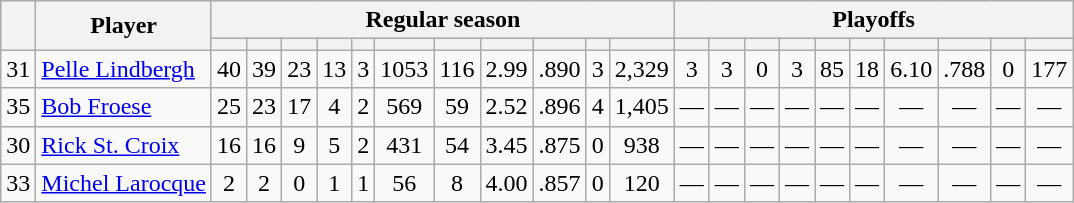<table class="wikitable plainrowheaders" style="text-align:center;">
<tr>
<th scope="col" rowspan="2"></th>
<th scope="col" rowspan="2">Player</th>
<th scope=colgroup colspan=11>Regular season</th>
<th scope=colgroup colspan=10>Playoffs</th>
</tr>
<tr>
<th scope="col"></th>
<th scope="col"></th>
<th scope="col"></th>
<th scope="col"></th>
<th scope="col"></th>
<th scope="col"></th>
<th scope="col"></th>
<th scope="col"></th>
<th scope="col"></th>
<th scope="col"></th>
<th scope="col"></th>
<th scope="col"></th>
<th scope="col"></th>
<th scope="col"></th>
<th scope="col"></th>
<th scope="col"></th>
<th scope="col"></th>
<th scope="col"></th>
<th scope="col"></th>
<th scope="col"></th>
<th scope="col"></th>
</tr>
<tr>
<td scope="row">31</td>
<td align="left"><a href='#'>Pelle Lindbergh</a></td>
<td>40</td>
<td>39</td>
<td>23</td>
<td>13</td>
<td>3</td>
<td>1053</td>
<td>116</td>
<td>2.99</td>
<td>.890</td>
<td>3</td>
<td>2,329</td>
<td>3</td>
<td>3</td>
<td>0</td>
<td>3</td>
<td>85</td>
<td>18</td>
<td>6.10</td>
<td>.788</td>
<td>0</td>
<td>177</td>
</tr>
<tr>
<td scope="row">35</td>
<td align="left"><a href='#'>Bob Froese</a></td>
<td>25</td>
<td>23</td>
<td>17</td>
<td>4</td>
<td>2</td>
<td>569</td>
<td>59</td>
<td>2.52</td>
<td>.896</td>
<td>4</td>
<td>1,405</td>
<td>—</td>
<td>—</td>
<td>—</td>
<td>—</td>
<td>—</td>
<td>—</td>
<td>—</td>
<td>—</td>
<td>—</td>
<td>—</td>
</tr>
<tr>
<td scope="row">30</td>
<td align="left"><a href='#'>Rick St. Croix</a></td>
<td>16</td>
<td>16</td>
<td>9</td>
<td>5</td>
<td>2</td>
<td>431</td>
<td>54</td>
<td>3.45</td>
<td>.875</td>
<td>0</td>
<td>938</td>
<td>—</td>
<td>—</td>
<td>—</td>
<td>—</td>
<td>—</td>
<td>—</td>
<td>—</td>
<td>—</td>
<td>—</td>
<td>—</td>
</tr>
<tr>
<td scope="row">33</td>
<td align="left"><a href='#'>Michel Larocque</a></td>
<td>2</td>
<td>2</td>
<td>0</td>
<td>1</td>
<td>1</td>
<td>56</td>
<td>8</td>
<td>4.00</td>
<td>.857</td>
<td>0</td>
<td>120</td>
<td>—</td>
<td>—</td>
<td>—</td>
<td>—</td>
<td>—</td>
<td>—</td>
<td>—</td>
<td>—</td>
<td>—</td>
<td>—</td>
</tr>
</table>
